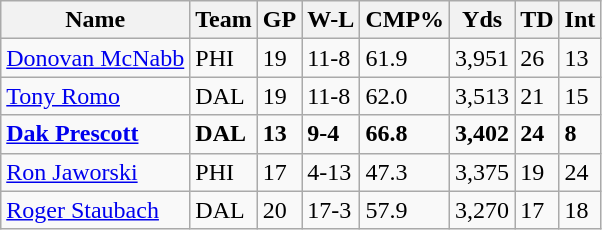<table class="wikitable sortable">
<tr>
<th>Name</th>
<th>Team</th>
<th>GP</th>
<th>W-L</th>
<th>CMP%</th>
<th>Yds</th>
<th>TD</th>
<th>Int</th>
</tr>
<tr>
<td><a href='#'>Donovan McNabb</a></td>
<td>PHI</td>
<td>19</td>
<td>11-8</td>
<td>61.9</td>
<td>3,951</td>
<td>26</td>
<td>13</td>
</tr>
<tr>
<td><a href='#'>Tony Romo</a></td>
<td>DAL</td>
<td>19</td>
<td>11-8</td>
<td>62.0</td>
<td>3,513</td>
<td>21</td>
<td>15</td>
</tr>
<tr>
<td><strong><a href='#'>Dak Prescott</a></strong></td>
<td><strong>DAL</strong></td>
<td><strong>13</strong></td>
<td><strong>9-4</strong></td>
<td><strong>66.8</strong></td>
<td><strong>3,402</strong></td>
<td><strong>24</strong></td>
<td><strong>8</strong></td>
</tr>
<tr>
<td><a href='#'>Ron Jaworski</a></td>
<td>PHI</td>
<td>17</td>
<td>4-13</td>
<td>47.3</td>
<td>3,375</td>
<td>19</td>
<td>24</td>
</tr>
<tr>
<td><a href='#'>Roger Staubach</a></td>
<td>DAL</td>
<td>20</td>
<td>17-3</td>
<td>57.9</td>
<td>3,270</td>
<td>17</td>
<td>18</td>
</tr>
</table>
